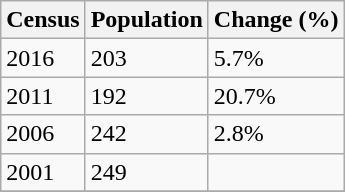<table class="wikitable">
<tr>
<th>Census</th>
<th>Population</th>
<th>Change (%)</th>
</tr>
<tr>
<td>2016</td>
<td>203</td>
<td> 5.7%</td>
</tr>
<tr>
<td>2011</td>
<td>192</td>
<td> 20.7%</td>
</tr>
<tr>
<td>2006</td>
<td>242</td>
<td> 2.8%</td>
</tr>
<tr>
<td>2001</td>
<td>249</td>
<td></td>
</tr>
<tr>
</tr>
</table>
